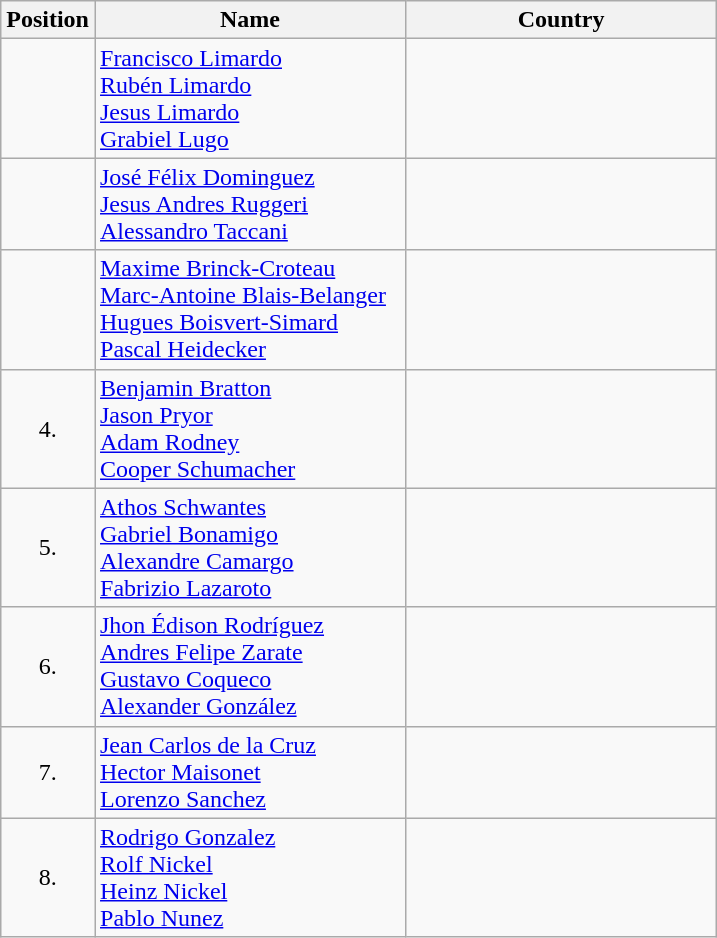<table class="wikitable">
<tr>
<th width="20">Position</th>
<th width="200">Name</th>
<th width="200">Country</th>
</tr>
<tr>
<td align="center"></td>
<td><a href='#'>Francisco Limardo</a><br><a href='#'>Rubén Limardo</a><br><a href='#'>Jesus Limardo</a><br><a href='#'>Grabiel Lugo</a></td>
<td></td>
</tr>
<tr>
<td align="center"></td>
<td><a href='#'>José Félix Dominguez</a><br><a href='#'>Jesus Andres Ruggeri</a><br><a href='#'>Alessandro Taccani</a></td>
<td></td>
</tr>
<tr>
<td align="center"></td>
<td><a href='#'>Maxime Brinck-Croteau</a><br><a href='#'>Marc-Antoine Blais-Belanger</a><br><a href='#'>Hugues Boisvert-Simard</a><br><a href='#'>Pascal Heidecker</a></td>
<td></td>
</tr>
<tr>
<td align="center">4.</td>
<td><a href='#'>Benjamin Bratton</a><br><a href='#'>Jason Pryor</a><br><a href='#'>Adam Rodney</a><br><a href='#'>Cooper Schumacher</a></td>
<td></td>
</tr>
<tr>
<td align="center">5.</td>
<td><a href='#'>Athos Schwantes</a><br><a href='#'>Gabriel Bonamigo</a><br><a href='#'>Alexandre Camargo</a><br><a href='#'>Fabrizio Lazaroto</a></td>
<td></td>
</tr>
<tr>
<td align="center">6.</td>
<td><a href='#'>Jhon Édison Rodríguez</a><br><a href='#'>Andres Felipe Zarate</a><br><a href='#'>Gustavo Coqueco</a><br><a href='#'>Alexander González</a></td>
<td></td>
</tr>
<tr>
<td align="center">7.</td>
<td><a href='#'>Jean Carlos de la Cruz</a><br><a href='#'>Hector Maisonet</a><br><a href='#'>Lorenzo Sanchez</a></td>
<td></td>
</tr>
<tr>
<td align="center">8.</td>
<td><a href='#'>Rodrigo Gonzalez</a><br><a href='#'>Rolf Nickel</a><br><a href='#'>Heinz Nickel</a><br><a href='#'>Pablo Nunez</a></td>
<td></td>
</tr>
</table>
